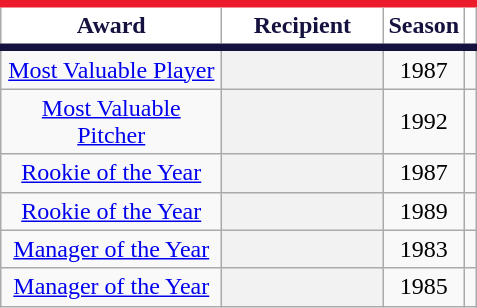<table class="wikitable sortable plainrowheaders" style="text-align:center">
<tr>
<th scope="col" style="background-color:#ffffff; border-top:#EC1B2B 5px solid; border-bottom:#151240 5px solid; color:#151240" width="140px">Award</th>
<th scope="col" style="background-color:#ffffff; border-top:#EC1B2B 5px solid; border-bottom:#151240 5px solid; color:#151240" width="100px">Recipient</th>
<th scope="col" style="background-color:#ffffff; border-top:#EC1B2B 5px solid; border-bottom:#151240 5px solid; color:#151240">Season</th>
<th class="unsortable" scope="col" style="background-color:#ffffff; border-top:#EC1B2B 5px solid; border-bottom:#151240 5px solid; color:#151240"></th>
</tr>
<tr>
<td><a href='#'>Most Valuable Player</a></td>
<th scope="row" style="text-align:center"></th>
<td>1987</td>
<td></td>
</tr>
<tr>
<td><a href='#'>Most Valuable Pitcher</a></td>
<th scope="row" style="text-align:center"></th>
<td>1992</td>
<td></td>
</tr>
<tr>
<td><a href='#'>Rookie of the Year</a></td>
<th scope="row" style="text-align:center"></th>
<td>1987</td>
<td></td>
</tr>
<tr>
<td><a href='#'>Rookie of the Year</a></td>
<th scope="row" style="text-align:center"></th>
<td>1989</td>
<td></td>
</tr>
<tr>
<td><a href='#'>Manager of the Year</a></td>
<th scope="row" style="text-align:center"></th>
<td>1983</td>
<td></td>
</tr>
<tr>
<td><a href='#'>Manager of the Year</a></td>
<th scope="row" style="text-align:center"></th>
<td>1985</td>
<td></td>
</tr>
</table>
